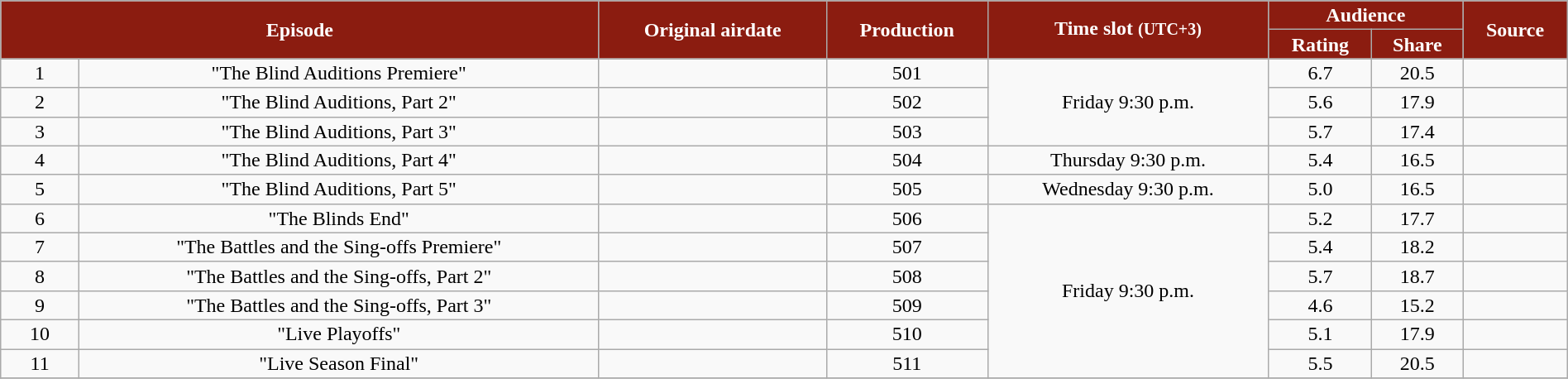<table class="wikitable" style="text-align:center; line-height:16px; width:100%;">
<tr>
<th style="background:#8b1c10; color:white;" rowspan="2" colspan="2">Episode</th>
<th style="background:#8b1c10; color:white;" rowspan="2">Original airdate</th>
<th style="background:#8b1c10; color:white;" rowspan="2">Production</th>
<th style="background:#8b1c10; color:white;" rowspan="2">Time slot <small>(UTC+3)</small></th>
<th style="background:#8b1c10; color:white;" colspan="2">Audience</th>
<th style="background:#8b1c10; color:white;" rowspan="2">Source</th>
</tr>
<tr>
<th style="background:#8b1c10; color:white;">Rating</th>
<th style="background:#8b1c10; color:white;">Share</th>
</tr>
<tr>
<td style="width:05%;">1</td>
<td>"The Blind Auditions Premiere"</td>
<td></td>
<td>501</td>
<td rowspan=3>Friday 9:30 p.m.</td>
<td>6.7</td>
<td>20.5</td>
<td></td>
</tr>
<tr>
<td style="width:05%;">2</td>
<td>"The Blind Auditions, Part 2"</td>
<td></td>
<td>502</td>
<td>5.6</td>
<td>17.9</td>
<td></td>
</tr>
<tr>
<td style="width:05%;">3</td>
<td>"The Blind Auditions, Part 3"</td>
<td></td>
<td>503</td>
<td>5.7</td>
<td>17.4</td>
<td></td>
</tr>
<tr>
<td style="width:05%;">4</td>
<td>"The Blind Auditions, Part 4"</td>
<td></td>
<td>504</td>
<td>Thursday 9:30 p.m.</td>
<td>5.4</td>
<td>16.5</td>
<td></td>
</tr>
<tr>
<td style="width:05%;">5</td>
<td>"The Blind Auditions, Part 5"</td>
<td></td>
<td>505</td>
<td>Wednesday 9:30 p.m.</td>
<td>5.0</td>
<td>16.5</td>
<td></td>
</tr>
<tr>
<td style="width:05%;">6</td>
<td>"The Blinds End"</td>
<td></td>
<td>506</td>
<td rowspan=6>Friday 9:30 p.m.</td>
<td>5.2</td>
<td>17.7</td>
<td></td>
</tr>
<tr>
<td style="width:05%;">7</td>
<td>"The Battles and the Sing-offs Premiere"</td>
<td></td>
<td>507</td>
<td>5.4</td>
<td>18.2</td>
<td></td>
</tr>
<tr>
<td style="width:05%;">8</td>
<td>"The Battles and the Sing-offs, Part 2"</td>
<td></td>
<td>508</td>
<td>5.7</td>
<td>18.7</td>
<td></td>
</tr>
<tr>
<td style="width:05%;">9</td>
<td>"The Battles and the Sing-offs, Part 3"</td>
<td></td>
<td>509</td>
<td>4.6</td>
<td>15.2</td>
<td></td>
</tr>
<tr>
<td style="width:05%;">10</td>
<td>"Live Playoffs"</td>
<td></td>
<td>510</td>
<td>5.1</td>
<td>17.9</td>
<td></td>
</tr>
<tr>
<td style="width:05%;">11</td>
<td>"Live Season Final"</td>
<td></td>
<td>511</td>
<td>5.5</td>
<td>20.5</td>
<td></td>
</tr>
<tr>
</tr>
</table>
